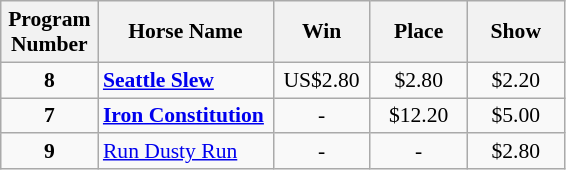<table class="wikitable sortable" style="font-size:90%">
<tr>
<th width="58px">Program <br> Number</th>
<th width="110px">Horse Name <br></th>
<th width="58px">Win <br></th>
<th width="58px">Place <br></th>
<th width="58px">Show <br></th>
</tr>
<tr>
<td align=center><strong>8</strong></td>
<td><strong><a href='#'>Seattle Slew</a></strong></td>
<td align=center>US$2.80</td>
<td align=center>$2.80</td>
<td align=center>$2.20</td>
</tr>
<tr>
<td align=center><strong>7</strong></td>
<td><strong><a href='#'>Iron Constitution</a></strong></td>
<td align=center>-</td>
<td align=center>$12.20</td>
<td align=center>$5.00</td>
</tr>
<tr>
<td align=center><strong>9</strong></td>
<td><a href='#'>Run Dusty Run</a></td>
<td align=center>-</td>
<td align=center>-</td>
<td align=center>$2.80</td>
</tr>
</table>
